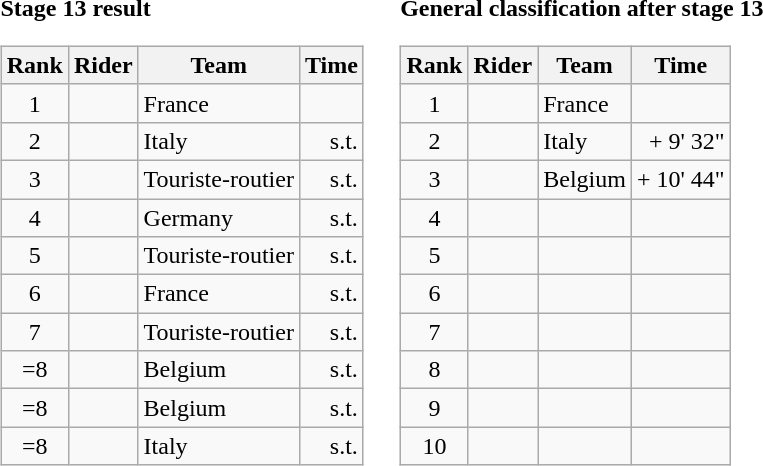<table>
<tr>
<td><strong>Stage 13 result</strong><br><table class="wikitable">
<tr>
<th scope="col">Rank</th>
<th scope="col">Rider</th>
<th scope="col">Team</th>
<th scope="col">Time</th>
</tr>
<tr>
<td style="text-align:center;">1</td>
<td></td>
<td>France</td>
<td style="text-align:right;"></td>
</tr>
<tr>
<td style="text-align:center;">2</td>
<td></td>
<td>Italy</td>
<td style="text-align:right;">s.t.</td>
</tr>
<tr>
<td style="text-align:center;">3</td>
<td></td>
<td>Touriste-routier</td>
<td style="text-align:right;">s.t.</td>
</tr>
<tr>
<td style="text-align:center;">4</td>
<td></td>
<td>Germany</td>
<td style="text-align:right;">s.t.</td>
</tr>
<tr>
<td style="text-align:center;">5</td>
<td></td>
<td>Touriste-routier</td>
<td style="text-align:right;">s.t.</td>
</tr>
<tr>
<td style="text-align:center;">6</td>
<td></td>
<td>France</td>
<td style="text-align:right;">s.t.</td>
</tr>
<tr>
<td style="text-align:center;">7</td>
<td></td>
<td>Touriste-routier</td>
<td style="text-align:right;">s.t.</td>
</tr>
<tr>
<td style="text-align:center;">=8</td>
<td></td>
<td>Belgium</td>
<td style="text-align:right;">s.t.</td>
</tr>
<tr>
<td style="text-align:center;">=8</td>
<td></td>
<td>Belgium</td>
<td style="text-align:right;">s.t.</td>
</tr>
<tr>
<td style="text-align:center;">=8</td>
<td></td>
<td>Italy</td>
<td style="text-align:right;">s.t.</td>
</tr>
</table>
</td>
<td></td>
<td><strong>General classification after stage 13</strong><br><table class="wikitable">
<tr>
<th scope="col">Rank</th>
<th scope="col">Rider</th>
<th scope="col">Team</th>
<th scope="col">Time</th>
</tr>
<tr>
<td style="text-align:center;">1</td>
<td></td>
<td>France</td>
<td style="text-align:right;"></td>
</tr>
<tr>
<td style="text-align:center;">2</td>
<td></td>
<td>Italy</td>
<td style="text-align:right;">+ 9' 32"</td>
</tr>
<tr>
<td style="text-align:center;">3</td>
<td></td>
<td>Belgium</td>
<td style="text-align:right;">+ 10' 44"</td>
</tr>
<tr>
<td style="text-align:center;">4</td>
<td></td>
<td></td>
<td></td>
</tr>
<tr>
<td style="text-align:center;">5</td>
<td></td>
<td></td>
<td></td>
</tr>
<tr>
<td style="text-align:center;">6</td>
<td></td>
<td></td>
<td></td>
</tr>
<tr>
<td style="text-align:center;">7</td>
<td></td>
<td></td>
<td></td>
</tr>
<tr>
<td style="text-align:center;">8</td>
<td></td>
<td></td>
<td></td>
</tr>
<tr>
<td style="text-align:center;">9</td>
<td></td>
<td></td>
<td></td>
</tr>
<tr>
<td style="text-align:center;">10</td>
<td></td>
<td></td>
<td></td>
</tr>
</table>
</td>
</tr>
</table>
